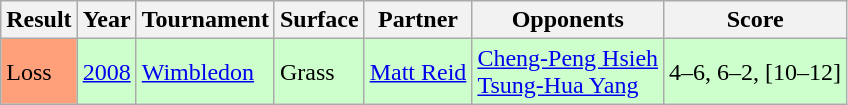<table class="wikitable nowrap">
<tr>
<th>Result</th>
<th>Year</th>
<th>Tournament</th>
<th>Surface</th>
<th>Partner</th>
<th>Opponents</th>
<th class="unsortable">Score</th>
</tr>
<tr style="background:#ccffcc;">
<td style="background:#ffa07a;">Loss</td>
<td><a href='#'>2008</a></td>
<td><a href='#'>Wimbledon</a></td>
<td>Grass</td>
<td> <a href='#'>Matt Reid</a></td>
<td> <a href='#'>Cheng-Peng Hsieh</a> <br>  <a href='#'>Tsung-Hua Yang</a></td>
<td>4–6, 6–2, [10–12]</td>
</tr>
</table>
